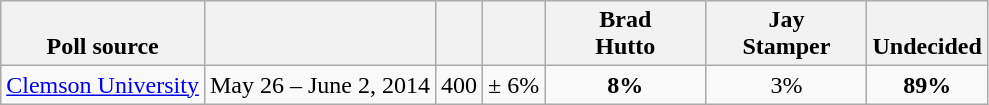<table class="wikitable" style="text-align:center">
<tr valign= bottom>
<th>Poll source</th>
<th></th>
<th></th>
<th></th>
<th style="width:100px;">Brad<br>Hutto</th>
<th style="width:100px;">Jay<br>Stamper</th>
<th>Undecided</th>
</tr>
<tr>
<td align=left><a href='#'>Clemson University</a></td>
<td>May 26 – June 2, 2014</td>
<td>400</td>
<td>± 6%</td>
<td><strong>8%</strong></td>
<td>3%</td>
<td><strong>89%</strong></td>
</tr>
</table>
